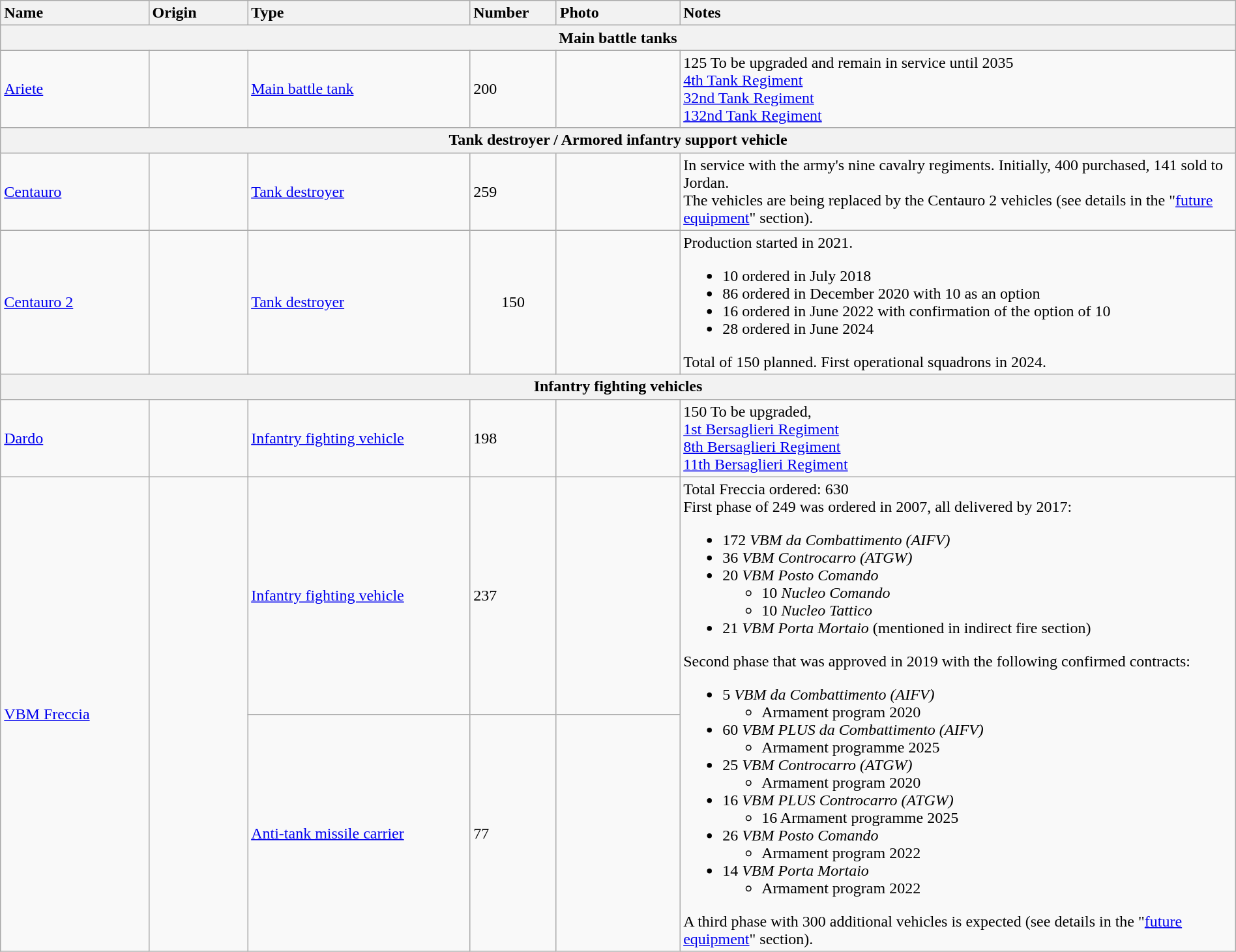<table class="wikitable" style="margin:auto; width:100%;">
<tr>
<th style="text-align: left; width:12%;">Name</th>
<th style="text-align: left; width:8%;">Origin</th>
<th style="text-align: left; width:18%;">Type</th>
<th style="text-align: left; width:7%;">Number</th>
<th style="text-align: left; width:10%; ">Photo</th>
<th style="text-align: left; width:45%;">Notes</th>
</tr>
<tr>
<th colspan="6">Main battle tanks</th>
</tr>
<tr>
<td><a href='#'>Ariete</a></td>
<td></td>
<td><a href='#'>Main battle tank</a></td>
<td>200</td>
<td></td>
<td>125 To be upgraded and remain in service until 2035<br><a href='#'>4th Tank Regiment</a><br><a href='#'>32nd Tank Regiment</a><br><a href='#'>132nd Tank Regiment</a></td>
</tr>
<tr>
<th colspan="6">Tank destroyer /  Armored infantry support vehicle</th>
</tr>
<tr>
<td><a href='#'>Centauro</a></td>
<td></td>
<td><a href='#'>Tank destroyer</a></td>
<td>259</td>
<td></td>
<td>In service with the army's nine cavalry regiments. Initially, 400 purchased, 141 sold to Jordan.<br>The vehicles are being replaced by the Centauro 2 vehicles (see details in the "<a href='#'>future equipment</a>" section).</td>
</tr>
<tr>
<td><a href='#'>Centauro 2</a></td>
<td></td>
<td><a href='#'>Tank destroyer</a></td>
<td style="text-align: center;">150</td>
<td></td>
<td>Production started in 2021.<br><ul><li>10 ordered in July 2018</li><li>86 ordered in December 2020 with 10 as an option</li><li>16 ordered in June 2022 with confirmation of the option of 10</li><li>28 ordered in June 2024</li></ul>Total of 150 planned. First operational squadrons in 2024.</td>
</tr>
<tr>
<th colspan="6">Infantry fighting vehicles</th>
</tr>
<tr>
<td><a href='#'>Dardo</a></td>
<td></td>
<td><a href='#'>Infantry fighting vehicle</a></td>
<td>198</td>
<td></td>
<td>150 To be upgraded,<br><a href='#'>1st Bersaglieri Regiment</a><br><a href='#'>8th Bersaglieri Regiment</a><br><a href='#'>11th Bersaglieri Regiment</a></td>
</tr>
<tr>
<td rowspan="2"><a href='#'>VBM Freccia</a></td>
<td rowspan="2"></td>
<td><a href='#'>Infantry fighting vehicle</a></td>
<td>237</td>
<td></td>
<td rowspan="2">Total Freccia ordered: 630<br>First phase of 249 was ordered in 2007, all delivered by 2017:<ul><li>172 <em>VBM da Combattimento (AIFV)</em></li><li>36 <em>VBM Controcarro (ATGW)</em></li><li>20 <em>VBM Posto Comando</em><ul><li>10 <em>Nucleo Comando</em></li><li>10 <em>Nucleo Tattico</em></li></ul></li><li>21 <em>VBM Porta Mortaio</em> (mentioned in indirect fire section)</li></ul>Second phase that was approved in 2019 with the following confirmed contracts:<ul><li>5 <em>VBM da Combattimento (AIFV)</em><ul><li>Armament program 2020<strong></strong></li></ul></li><li>60 <em>VBM PLUS da Combattimento (AIFV)</em><ul><li>Armament programme 2025</li></ul></li><li>25 <em>VBM Controcarro (ATGW)</em><ul><li>Armament program 2020<strong></strong></li></ul></li><li>16 <em>VBM PLUS Controcarro (ATGW)</em><ul><li>16 Armament programme 2025</li></ul></li><li>26 <em>VBM Posto Comando</em><ul><li>Armament program 2022 </li></ul></li><li>14 <em>VBM Porta Mortaio</em><ul><li>Armament program 2022 </li></ul></li></ul>A third phase with 300 additional vehicles is expected (see details in the "<a href='#'>future equipment</a>" section).</td>
</tr>
<tr>
<td><a href='#'>Anti-tank missile carrier</a></td>
<td>77</td>
<td></td>
</tr>
</table>
